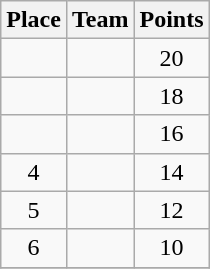<table class="wikitable" style="text-align:center; padding-bottom:0;">
<tr>
<th>Place</th>
<th style="text-align:left;">Team</th>
<th>Points</th>
</tr>
<tr>
<td></td>
<td align=left></td>
<td>20</td>
</tr>
<tr>
<td></td>
<td align=left></td>
<td>18</td>
</tr>
<tr>
<td></td>
<td align=left></td>
<td>16</td>
</tr>
<tr>
<td>4</td>
<td align=left></td>
<td>14</td>
</tr>
<tr>
<td>5</td>
<td align=left></td>
<td>12</td>
</tr>
<tr>
<td>6</td>
<td align=left></td>
<td>10</td>
</tr>
<tr>
</tr>
</table>
